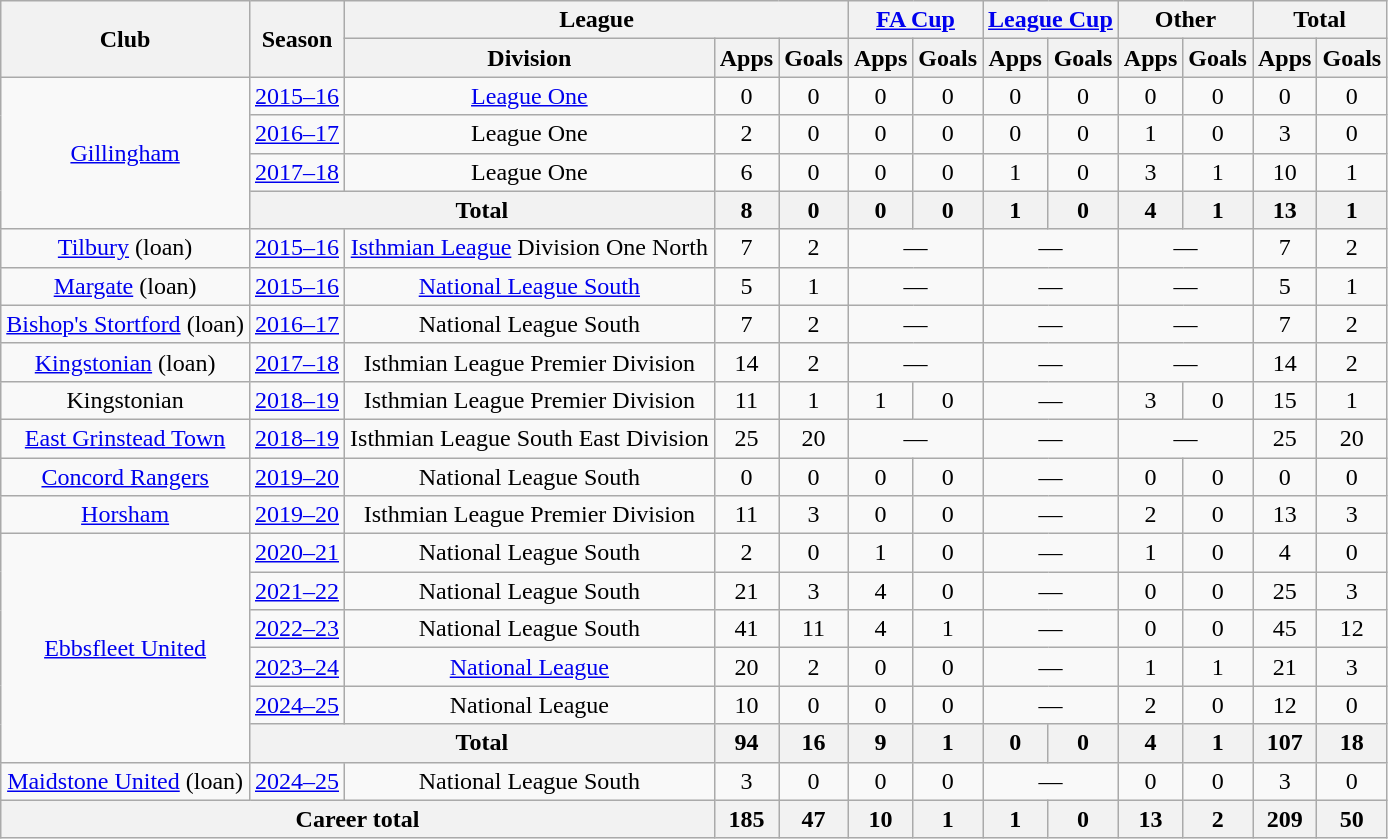<table class="wikitable" style="text-align: center;">
<tr>
<th rowspan="2">Club</th>
<th rowspan="2">Season</th>
<th colspan="3">League</th>
<th colspan="2"><a href='#'>FA Cup</a></th>
<th colspan="2"><a href='#'>League Cup</a></th>
<th colspan="2">Other</th>
<th colspan="2">Total</th>
</tr>
<tr>
<th>Division</th>
<th>Apps</th>
<th>Goals</th>
<th>Apps</th>
<th>Goals</th>
<th>Apps</th>
<th>Goals</th>
<th>Apps</th>
<th>Goals</th>
<th>Apps</th>
<th>Goals</th>
</tr>
<tr>
<td rowspan="4" valign="center"><a href='#'>Gillingham</a></td>
<td><a href='#'>2015–16</a></td>
<td><a href='#'>League One</a></td>
<td>0</td>
<td>0</td>
<td>0</td>
<td>0</td>
<td>0</td>
<td>0</td>
<td>0</td>
<td>0</td>
<td>0</td>
<td>0</td>
</tr>
<tr>
<td><a href='#'>2016–17</a></td>
<td>League One</td>
<td>2</td>
<td>0</td>
<td>0</td>
<td>0</td>
<td>0</td>
<td>0</td>
<td>1</td>
<td>0</td>
<td>3</td>
<td>0</td>
</tr>
<tr>
<td><a href='#'>2017–18</a></td>
<td>League One</td>
<td>6</td>
<td>0</td>
<td>0</td>
<td>0</td>
<td>1</td>
<td>0</td>
<td>3</td>
<td>1</td>
<td>10</td>
<td>1</td>
</tr>
<tr>
<th colspan="2">Total</th>
<th>8</th>
<th>0</th>
<th>0</th>
<th>0</th>
<th>1</th>
<th>0</th>
<th>4</th>
<th>1</th>
<th>13</th>
<th>1</th>
</tr>
<tr>
<td rowspan="1" valign="center"><a href='#'>Tilbury</a> (loan)</td>
<td><a href='#'>2015–16</a></td>
<td><a href='#'>Isthmian League</a> Division One North</td>
<td>7</td>
<td>2</td>
<td colspan="2">—</td>
<td colspan="2">—</td>
<td colspan="2">—</td>
<td>7</td>
<td>2</td>
</tr>
<tr>
<td rowspan="1" valign="center"><a href='#'>Margate</a> (loan)</td>
<td><a href='#'>2015–16</a></td>
<td><a href='#'>National League South</a></td>
<td>5</td>
<td>1</td>
<td colspan="2">—</td>
<td colspan="2">—</td>
<td colspan="2">—</td>
<td>5</td>
<td>1</td>
</tr>
<tr>
<td rowspan="1" valign="center"><a href='#'>Bishop's Stortford</a> (loan)</td>
<td><a href='#'>2016–17</a></td>
<td>National League South</td>
<td>7</td>
<td>2</td>
<td colspan="2">—</td>
<td colspan="2">—</td>
<td colspan="2">—</td>
<td>7</td>
<td>2</td>
</tr>
<tr>
<td rowspan="1" valign="center"><a href='#'>Kingstonian</a> (loan)</td>
<td><a href='#'>2017–18</a></td>
<td>Isthmian League Premier Division</td>
<td>14</td>
<td>2</td>
<td colspan="2">—</td>
<td colspan="2">—</td>
<td colspan="2">—</td>
<td>14</td>
<td>2</td>
</tr>
<tr>
<td rowspan="1" valign="center">Kingstonian</td>
<td><a href='#'>2018–19</a></td>
<td>Isthmian League Premier Division</td>
<td>11</td>
<td>1</td>
<td>1</td>
<td>0</td>
<td colspan="2">—</td>
<td>3</td>
<td>0</td>
<td>15</td>
<td>1</td>
</tr>
<tr>
<td rowspan="1" valign="center"><a href='#'>East Grinstead Town</a></td>
<td><a href='#'>2018–19</a></td>
<td>Isthmian League South East Division</td>
<td>25</td>
<td>20</td>
<td colspan="2">—</td>
<td colspan="2">—</td>
<td colspan="2">—</td>
<td>25</td>
<td>20</td>
</tr>
<tr>
<td rowspan="1" valign="center"><a href='#'>Concord Rangers</a></td>
<td><a href='#'>2019–20</a></td>
<td>National League South</td>
<td>0</td>
<td>0</td>
<td>0</td>
<td>0</td>
<td colspan="2">—</td>
<td>0</td>
<td>0</td>
<td>0</td>
<td>0</td>
</tr>
<tr>
<td><a href='#'>Horsham</a></td>
<td><a href='#'>2019–20</a></td>
<td>Isthmian League Premier Division</td>
<td>11</td>
<td>3</td>
<td>0</td>
<td>0</td>
<td colspan="2">—</td>
<td>2</td>
<td>0</td>
<td>13</td>
<td>3</td>
</tr>
<tr>
<td rowspan="6"><a href='#'>Ebbsfleet United</a></td>
<td><a href='#'>2020–21</a></td>
<td>National League South</td>
<td>2</td>
<td>0</td>
<td>1</td>
<td>0</td>
<td colspan="2">—</td>
<td>1</td>
<td>0</td>
<td>4</td>
<td>0</td>
</tr>
<tr>
<td><a href='#'>2021–22</a></td>
<td>National League South</td>
<td>21</td>
<td>3</td>
<td>4</td>
<td>0</td>
<td colspan="2">—</td>
<td>0</td>
<td>0</td>
<td>25</td>
<td>3</td>
</tr>
<tr>
<td><a href='#'>2022–23</a></td>
<td>National League South</td>
<td>41</td>
<td>11</td>
<td>4</td>
<td>1</td>
<td colspan="2">—</td>
<td>0</td>
<td>0</td>
<td>45</td>
<td>12</td>
</tr>
<tr>
<td><a href='#'>2023–24</a></td>
<td><a href='#'>National League</a></td>
<td>20</td>
<td>2</td>
<td>0</td>
<td>0</td>
<td colspan="2">—</td>
<td>1</td>
<td>1</td>
<td>21</td>
<td>3</td>
</tr>
<tr>
<td><a href='#'>2024–25</a></td>
<td>National League</td>
<td>10</td>
<td>0</td>
<td>0</td>
<td>0</td>
<td colspan="2">—</td>
<td>2</td>
<td>0</td>
<td>12</td>
<td>0</td>
</tr>
<tr>
<th colspan="2">Total</th>
<th>94</th>
<th>16</th>
<th>9</th>
<th>1</th>
<th>0</th>
<th>0</th>
<th>4</th>
<th>1</th>
<th>107</th>
<th>18</th>
</tr>
<tr>
<td><a href='#'>Maidstone United</a> (loan)</td>
<td><a href='#'>2024–25</a></td>
<td>National League South</td>
<td>3</td>
<td>0</td>
<td>0</td>
<td>0</td>
<td colspan="2">—</td>
<td>0</td>
<td>0</td>
<td>3</td>
<td>0</td>
</tr>
<tr>
<th colspan="3">Career total</th>
<th>185</th>
<th>47</th>
<th>10</th>
<th>1</th>
<th>1</th>
<th>0</th>
<th>13</th>
<th>2</th>
<th>209</th>
<th>50</th>
</tr>
</table>
